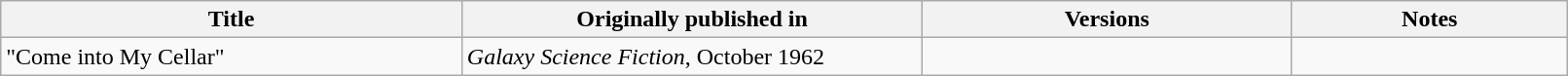<table class="wikitable" style="width: 85%" style="width: 85%">
<tr valign="top">
<th width="25%">Title</th>
<th width="25%">Originally published in</th>
<th width="20%">Versions</th>
<th width="15%">Notes</th>
</tr>
<tr valign="top">
<td>"Come into My Cellar"</td>
<td><em>Galaxy Science Fiction</em>, October 1962</td>
<td></td>
<td></td>
</tr>
</table>
